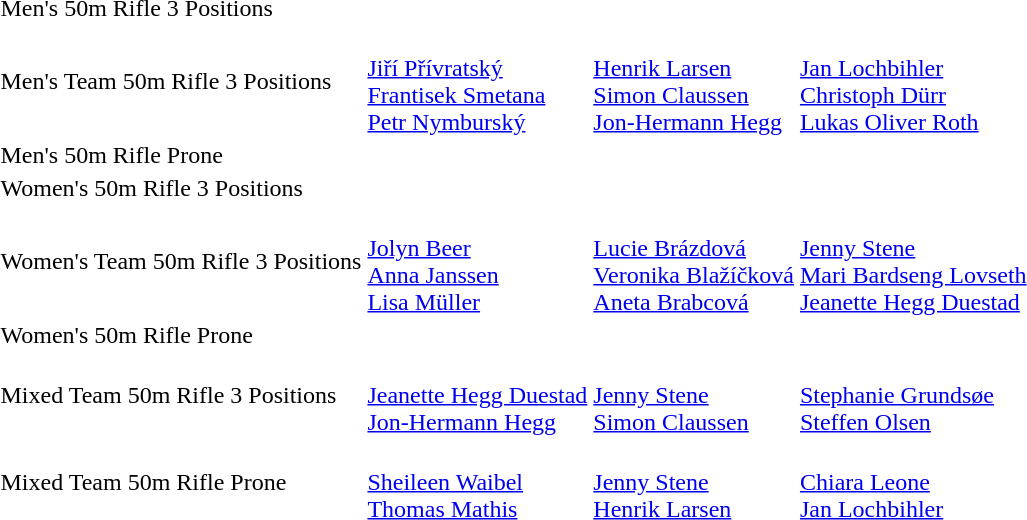<table>
<tr>
<td>Men's 50m Rifle 3 Positions</td>
<td></td>
<td></td>
<td></td>
</tr>
<tr>
<td>Men's Team 50m Rifle 3 Positions</td>
<td><br><a href='#'>Jiří Přívratský</a><br><a href='#'>Frantisek Smetana</a><br><a href='#'>Petr Nymburský</a></td>
<td><br><a href='#'>Henrik Larsen</a><br><a href='#'>Simon Claussen</a><br><a href='#'>Jon-Hermann Hegg</a></td>
<td><br><a href='#'>Jan Lochbihler</a><br><a href='#'>Christoph Dürr</a><br><a href='#'>Lukas Oliver Roth</a></td>
</tr>
<tr>
<td>Men's 50m Rifle Prone</td>
<td></td>
<td></td>
<td></td>
</tr>
<tr>
<td>Women's 50m Rifle 3 Positions</td>
<td></td>
<td></td>
<td></td>
</tr>
<tr>
<td>Women's Team 50m Rifle 3 Positions</td>
<td><br><a href='#'>Jolyn Beer</a><br><a href='#'>Anna Janssen</a><br><a href='#'>Lisa Müller</a></td>
<td><br><a href='#'>Lucie Brázdová</a><br><a href='#'>Veronika Blažíčková</a><br><a href='#'>Aneta Brabcová</a></td>
<td><br><a href='#'>Jenny Stene</a><br><a href='#'>Mari Bardseng Lovseth</a><br><a href='#'>Jeanette Hegg Duestad</a></td>
</tr>
<tr>
<td>Women's 50m Rifle Prone</td>
<td></td>
<td></td>
<td></td>
</tr>
<tr>
<td>Mixed Team 50m Rifle 3 Positions</td>
<td><br><a href='#'>Jeanette Hegg Duestad</a><br><a href='#'>Jon-Hermann Hegg</a></td>
<td><br><a href='#'>Jenny Stene</a><br><a href='#'>Simon Claussen</a></td>
<td><br><a href='#'>Stephanie Grundsøe</a><br><a href='#'>Steffen Olsen</a></td>
</tr>
<tr>
<td>Mixed Team 50m Rifle Prone</td>
<td><br><a href='#'>Sheileen Waibel</a><br><a href='#'>Thomas Mathis</a></td>
<td><br><a href='#'>Jenny Stene</a><br><a href='#'>Henrik Larsen</a></td>
<td><br><a href='#'>Chiara Leone</a><br><a href='#'>Jan Lochbihler</a></td>
</tr>
</table>
